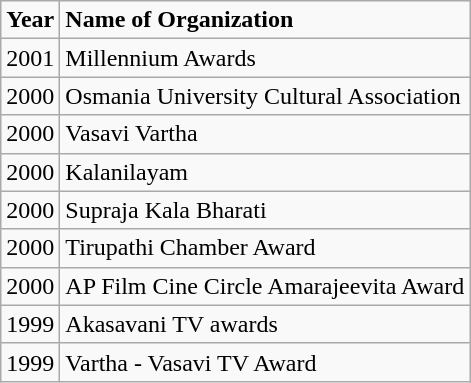<table class="wikitable">
<tr>
<td><strong>Year</strong></td>
<td><strong>Name of Organization</strong></td>
</tr>
<tr>
<td>2001</td>
<td>Millennium Awards</td>
</tr>
<tr>
<td>2000</td>
<td>Osmania University Cultural Association</td>
</tr>
<tr>
<td>2000</td>
<td>Vasavi Vartha</td>
</tr>
<tr>
<td>2000</td>
<td>Kalanilayam</td>
</tr>
<tr>
<td>2000</td>
<td>Supraja Kala Bharati</td>
</tr>
<tr>
<td>2000</td>
<td>Tirupathi Chamber Award</td>
</tr>
<tr>
<td>2000</td>
<td>AP Film Cine Circle Amarajeevita Award</td>
</tr>
<tr>
<td>1999</td>
<td>Akasavani TV awards</td>
</tr>
<tr>
<td>1999</td>
<td>Vartha - Vasavi TV Award</td>
</tr>
</table>
